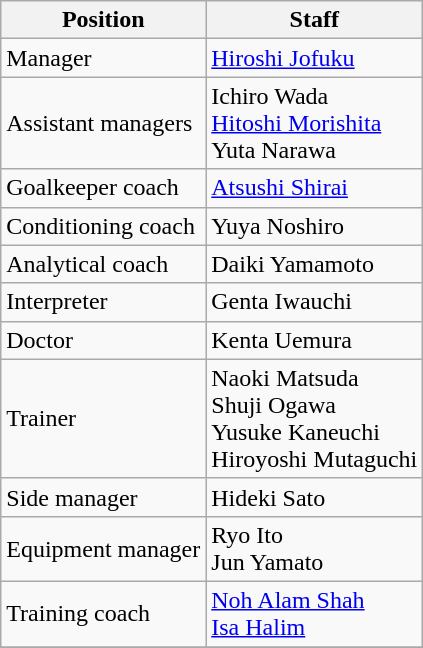<table class="wikitable">
<tr>
<th>Position</th>
<th>Staff</th>
</tr>
<tr>
<td>Manager</td>
<td> <a href='#'>Hiroshi Jofuku</a></td>
</tr>
<tr>
<td>Assistant managers</td>
<td> Ichiro Wada <br>  <a href='#'>Hitoshi Morishita</a> <br>  Yuta Narawa</td>
</tr>
<tr>
<td>Goalkeeper coach</td>
<td> <a href='#'>Atsushi Shirai</a></td>
</tr>
<tr>
<td>Conditioning coach</td>
<td> Yuya Noshiro</td>
</tr>
<tr>
<td>Analytical coach</td>
<td> Daiki Yamamoto</td>
</tr>
<tr>
<td>Interpreter</td>
<td> Genta Iwauchi</td>
</tr>
<tr>
<td>Doctor</td>
<td> Kenta Uemura</td>
</tr>
<tr>
<td>Trainer</td>
<td> Naoki Matsuda <br>  Shuji Ogawa <br>  Yusuke Kaneuchi <br>  Hiroyoshi Mutaguchi</td>
</tr>
<tr>
<td>Side manager</td>
<td> Hideki Sato</td>
</tr>
<tr>
<td>Equipment manager</td>
<td> Ryo Ito <br>  Jun Yamato</td>
</tr>
<tr>
<td>Training coach</td>
<td> <a href='#'>Noh Alam Shah</a> <br>  <a href='#'>Isa Halim</a></td>
</tr>
<tr>
</tr>
</table>
